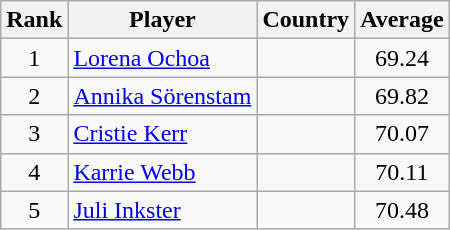<table class=wikitable style=text-align:center>
<tr>
<th>Rank</th>
<th>Player</th>
<th>Country</th>
<th>Average</th>
</tr>
<tr>
<td>1</td>
<td align=left><a href='#'>Lorena Ochoa</a></td>
<td align=left></td>
<td>69.24</td>
</tr>
<tr>
<td>2</td>
<td align=left><a href='#'>Annika Sörenstam</a></td>
<td align=left></td>
<td>69.82</td>
</tr>
<tr>
<td>3</td>
<td align=left><a href='#'>Cristie Kerr</a></td>
<td align=left></td>
<td>70.07</td>
</tr>
<tr>
<td>4</td>
<td align=left><a href='#'>Karrie Webb</a></td>
<td align=left></td>
<td>70.11</td>
</tr>
<tr>
<td>5</td>
<td align=left><a href='#'>Juli Inkster</a></td>
<td align=left></td>
<td>70.48</td>
</tr>
</table>
